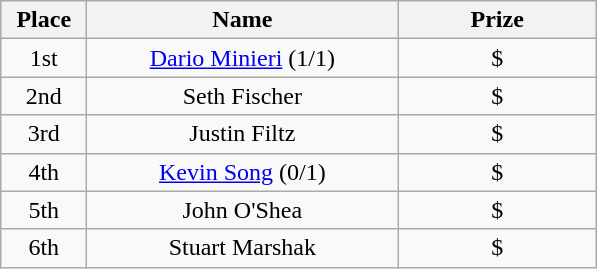<table class="wikitable">
<tr>
<th width="50">Place</th>
<th width="200">Name</th>
<th width="125">Prize</th>
</tr>
<tr>
<td align = "center">1st</td>
<td align = "center"><a href='#'>Dario Minieri</a> (1/1)</td>
<td align = "center">$</td>
</tr>
<tr>
<td align = "center">2nd</td>
<td align = "center">Seth Fischer</td>
<td align = "center">$</td>
</tr>
<tr>
<td align = "center">3rd</td>
<td align = "center">Justin Filtz</td>
<td align = "center">$</td>
</tr>
<tr>
<td align = "center">4th</td>
<td align = "center"><a href='#'>Kevin Song</a> (0/1)</td>
<td align = "center">$</td>
</tr>
<tr>
<td align = "center">5th</td>
<td align = "center">John O'Shea</td>
<td align = "center">$</td>
</tr>
<tr>
<td align = "center">6th</td>
<td align = "center">Stuart Marshak</td>
<td align = "center">$</td>
</tr>
</table>
